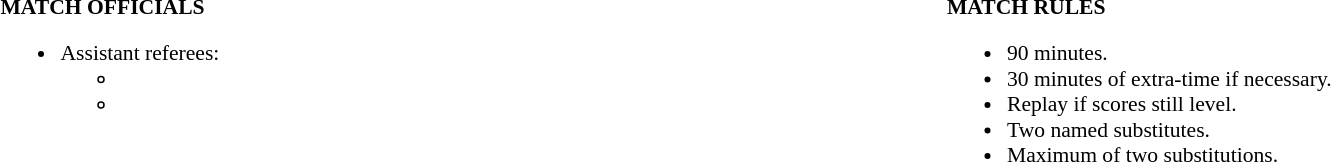<table width=100% style="font-size: 90%">
<tr>
<td width=50% valign=top><br><strong>MATCH OFFICIALS</strong><ul><li>Assistant referees:<ul><li></li><li></li></ul></li></ul></td>
<td style="width:50%; vertical-align:top;"><br><strong>MATCH RULES</strong><ul><li>90 minutes.</li><li>30 minutes of extra-time if necessary.</li><li>Replay if scores still level.</li><li>Two named substitutes.</li><li>Maximum of two substitutions.</li></ul></td>
</tr>
</table>
